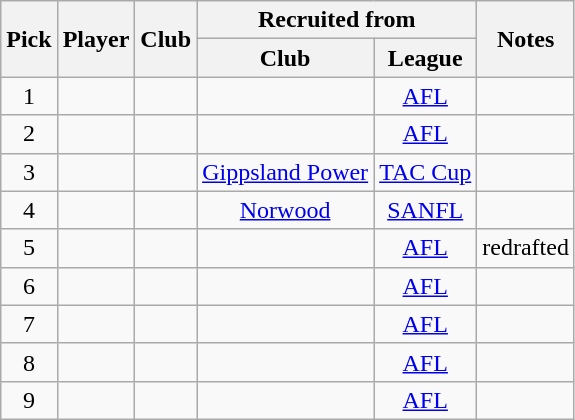<table class="wikitable sortable plainrowheaders" style="text-align:center;">
<tr>
<th rowspan="2">Pick</th>
<th rowspan="2">Player</th>
<th rowspan="2">Club</th>
<th colspan="2">Recruited from</th>
<th class="unsortable" rowspan="2">Notes</th>
</tr>
<tr>
<th>Club</th>
<th>League</th>
</tr>
<tr>
<td>1</td>
<td></td>
<td></td>
<td></td>
<td><a href='#'>AFL</a></td>
<td align="left"></td>
</tr>
<tr>
<td>2</td>
<td></td>
<td></td>
<td></td>
<td><a href='#'>AFL</a></td>
<td align="left"></td>
</tr>
<tr>
<td>3</td>
<td></td>
<td></td>
<td><a href='#'>Gippsland Power</a></td>
<td><a href='#'>TAC Cup</a></td>
<td align="left"></td>
</tr>
<tr>
<td>4</td>
<td></td>
<td></td>
<td><a href='#'>Norwood</a></td>
<td><a href='#'>SANFL</a></td>
<td align="left"></td>
</tr>
<tr>
<td>5</td>
<td></td>
<td></td>
<td></td>
<td><a href='#'>AFL</a></td>
<td align="left">redrafted</td>
</tr>
<tr>
<td>6</td>
<td></td>
<td></td>
<td></td>
<td><a href='#'>AFL</a></td>
<td align="left"></td>
</tr>
<tr>
<td>7</td>
<td></td>
<td></td>
<td></td>
<td><a href='#'>AFL</a></td>
<td align="left"></td>
</tr>
<tr>
<td>8</td>
<td></td>
<td></td>
<td></td>
<td><a href='#'>AFL</a></td>
<td align="left"></td>
</tr>
<tr>
<td>9</td>
<td></td>
<td></td>
<td></td>
<td><a href='#'>AFL</a></td>
<td align="left"></td>
</tr>
</table>
